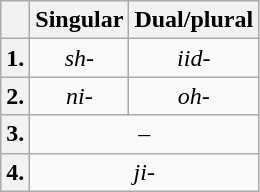<table class="wikitable" style="text-align: center">
<tr>
<th></th>
<th scope="col">Singular</th>
<th scope="col">Dual/plural</th>
</tr>
<tr>
<th scope="row">1.</th>
<td><em>sh-</em></td>
<td><em>iid-</em></td>
</tr>
<tr>
<th scope="row">2.</th>
<td><em>ni-</em></td>
<td><em>oh-</em></td>
</tr>
<tr>
<th scope="row">3.</th>
<td colspan="2">–</td>
</tr>
<tr>
<th scope="row">4.</th>
<td colspan="2"><em>ji-</em></td>
</tr>
</table>
